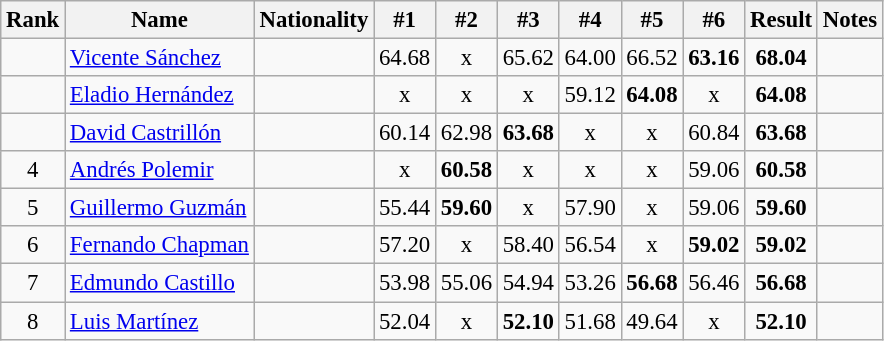<table class="wikitable sortable" style="text-align:center;font-size:95%">
<tr>
<th>Rank</th>
<th>Name</th>
<th>Nationality</th>
<th>#1</th>
<th>#2</th>
<th>#3</th>
<th>#4</th>
<th>#5</th>
<th>#6</th>
<th>Result</th>
<th>Notes</th>
</tr>
<tr>
<td></td>
<td align=left><a href='#'>Vicente Sánchez</a></td>
<td align=left></td>
<td>64.68</td>
<td>x</td>
<td>65.62</td>
<td>64.00</td>
<td>66.52</td>
<td><strong>63.16</strong></td>
<td><strong>68.04</strong></td>
<td></td>
</tr>
<tr>
<td></td>
<td align=left><a href='#'>Eladio Hernández</a></td>
<td align=left></td>
<td>x</td>
<td>x</td>
<td>x</td>
<td>59.12</td>
<td><strong>64.08</strong></td>
<td>x</td>
<td><strong>64.08</strong></td>
<td></td>
</tr>
<tr>
<td></td>
<td align=left><a href='#'>David Castrillón</a></td>
<td align=left></td>
<td>60.14</td>
<td>62.98</td>
<td><strong>63.68</strong></td>
<td>x</td>
<td>x</td>
<td>60.84</td>
<td><strong>63.68</strong></td>
<td></td>
</tr>
<tr>
<td>4</td>
<td align=left><a href='#'>Andrés Polemir</a></td>
<td align=left></td>
<td>x</td>
<td><strong>60.58</strong></td>
<td>x</td>
<td>x</td>
<td>x</td>
<td>59.06</td>
<td><strong>60.58</strong></td>
<td></td>
</tr>
<tr>
<td>5</td>
<td align=left><a href='#'>Guillermo Guzmán</a></td>
<td align=left></td>
<td>55.44</td>
<td><strong>59.60</strong></td>
<td>x</td>
<td>57.90</td>
<td>x</td>
<td>59.06</td>
<td><strong>59.60</strong></td>
<td></td>
</tr>
<tr>
<td>6</td>
<td align=left><a href='#'>Fernando Chapman</a></td>
<td align=left></td>
<td>57.20</td>
<td>x</td>
<td>58.40</td>
<td>56.54</td>
<td>x</td>
<td><strong>59.02</strong></td>
<td><strong>59.02</strong></td>
<td></td>
</tr>
<tr>
<td>7</td>
<td align=left><a href='#'>Edmundo Castillo</a></td>
<td align=left></td>
<td>53.98</td>
<td>55.06</td>
<td>54.94</td>
<td>53.26</td>
<td><strong>56.68</strong></td>
<td>56.46</td>
<td><strong>56.68</strong></td>
<td></td>
</tr>
<tr>
<td>8</td>
<td align=left><a href='#'>Luis Martínez</a></td>
<td align=left></td>
<td>52.04</td>
<td>x</td>
<td><strong>52.10</strong></td>
<td>51.68</td>
<td>49.64</td>
<td>x</td>
<td><strong>52.10</strong></td>
<td></td>
</tr>
</table>
